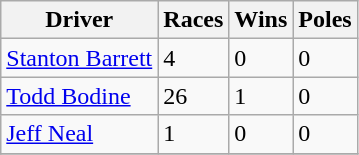<table class="wikitable sortable">
<tr>
<th>Driver</th>
<th>Races</th>
<th>Wins</th>
<th>Poles</th>
</tr>
<tr>
<td><a href='#'>Stanton Barrett</a></td>
<td>4</td>
<td>0</td>
<td>0</td>
</tr>
<tr>
<td><a href='#'>Todd Bodine</a></td>
<td>26</td>
<td>1</td>
<td>0</td>
</tr>
<tr>
<td><a href='#'>Jeff Neal</a></td>
<td>1</td>
<td>0</td>
<td>0</td>
</tr>
<tr>
</tr>
</table>
